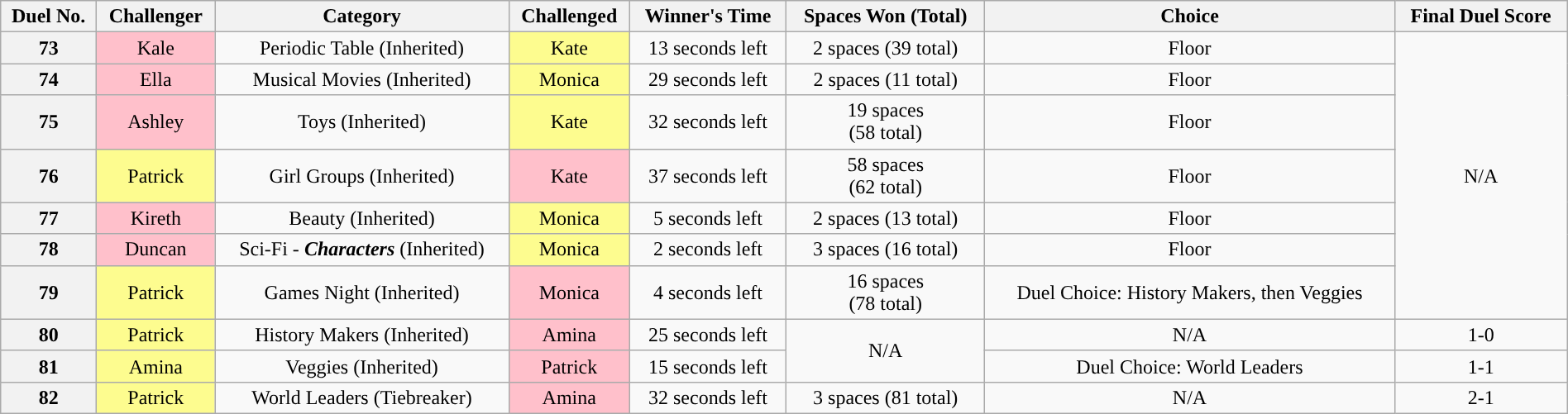<table class="wikitable sortable mw-collapsible mw-collapsed" style="text-align:center; width:100%">
<tr>
<th scope="col">Duel No.</th>
<th scope="col">Challenger</th>
<th scope="col">Category</th>
<th scope="col">Challenged</th>
<th scope="col">Winner's Time</th>
<th scope="col">Spaces Won (Total)</th>
<th scope="col">Choice</th>
<th>Final Duel Score</th>
</tr>
<tr>
<th>73</th>
<td style="background:pink;">Kale</td>
<td>Periodic Table (Inherited)</td>
<td style="background:#fdfc8f;">Kate</td>
<td>13 seconds left</td>
<td>2 spaces (39 total)</td>
<td>Floor</td>
<td rowspan="7">N/A</td>
</tr>
<tr>
<th>74</th>
<td style="background:pink;">Ella</td>
<td>Musical Movies (Inherited)</td>
<td style="background:#fdfc8f;">Monica</td>
<td>29 seconds left</td>
<td>2 spaces (11 total)</td>
<td>Floor</td>
</tr>
<tr>
<th>75</th>
<td style="background:pink;">Ashley</td>
<td>Toys (Inherited)</td>
<td style="background:#fdfc8f;">Kate</td>
<td>32 seconds left</td>
<td>19 spaces<br>(58 total)</td>
<td>Floor</td>
</tr>
<tr>
<th>76</th>
<td style="background:#fdfc8f;">Patrick</td>
<td>Girl Groups (Inherited)</td>
<td style="background:pink;">Kate</td>
<td>37 seconds left</td>
<td>58 spaces<br>(62 total)</td>
<td>Floor</td>
</tr>
<tr>
<th>77</th>
<td style="background:pink;">Kireth</td>
<td>Beauty (Inherited)</td>
<td style="background:#fdfc8f;">Monica</td>
<td>5 seconds left</td>
<td>2 spaces (13 total)</td>
<td>Floor</td>
</tr>
<tr>
<th>78</th>
<td style="background:pink;">Duncan</td>
<td>Sci-Fi - <strong><em>Characters</em></strong> (Inherited)</td>
<td style="background:#fdfc8f;">Monica</td>
<td>2 seconds left</td>
<td>3 spaces (16 total)</td>
<td>Floor</td>
</tr>
<tr>
<th>79</th>
<td style="background:#fdfc8f;">Patrick</td>
<td>Games Night (Inherited)</td>
<td style="background:pink;">Monica</td>
<td>4 seconds left</td>
<td>16 spaces<br>(78 total)</td>
<td>Duel Choice: History Makers, then Veggies</td>
</tr>
<tr>
<th>80</th>
<td style="background:#fdfc8f;">Patrick</td>
<td>History Makers (Inherited)</td>
<td style="background:pink;">Amina</td>
<td>25 seconds left</td>
<td rowspan="2">N/A</td>
<td>N/A</td>
<td>1-0</td>
</tr>
<tr>
<th>81</th>
<td style="background:#fdfc8f;">Amina</td>
<td>Veggies (Inherited)</td>
<td style="background:pink;">Patrick</td>
<td>15 seconds left</td>
<td>Duel Choice: World Leaders</td>
<td>1-1</td>
</tr>
<tr>
<th>82</th>
<td style="background:#fdfc8f;">Patrick</td>
<td>World Leaders (Tiebreaker)</td>
<td style="background:pink;">Amina</td>
<td>32 seconds left</td>
<td>3 spaces (81 total)</td>
<td>N/A</td>
<td>2-1</td>
</tr>
</table>
